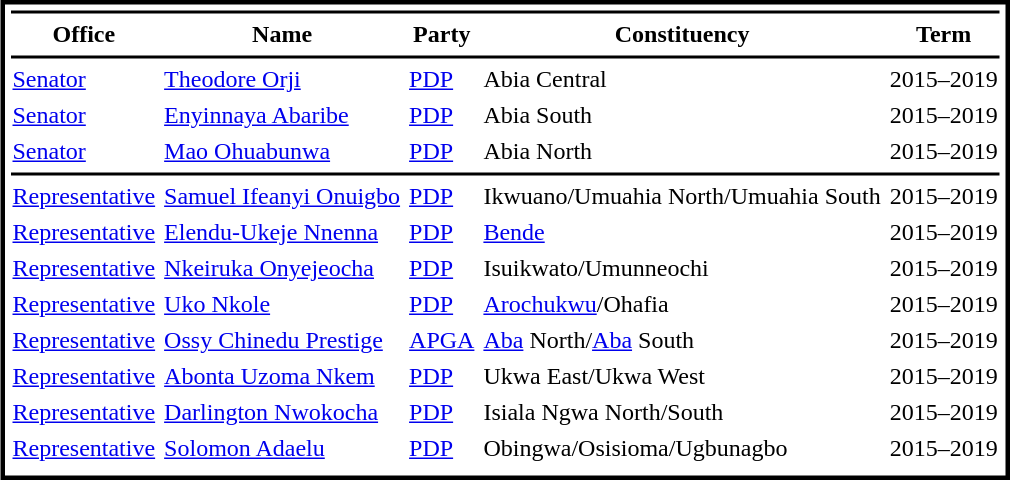<table cellpadding=1 cellspacing=4 style="margin:3px; border:3px solid #000000;">
<tr>
<td bgcolor=#000000 colspan=5></td>
</tr>
<tr>
<th>Office</th>
<th>Name</th>
<th>Party</th>
<th>Constituency</th>
<th>Term</th>
</tr>
<tr>
<td bgcolor=#000000 colspan=5></td>
</tr>
<tr>
<td><a href='#'>Senator</a></td>
<td><a href='#'>Theodore Orji</a></td>
<td><a href='#'>PDP</a></td>
<td>Abia Central</td>
<td>2015–2019</td>
</tr>
<tr>
<td><a href='#'>Senator</a></td>
<td><a href='#'>Enyinnaya Abaribe</a></td>
<td><a href='#'>PDP</a></td>
<td>Abia South</td>
<td>2015–2019</td>
</tr>
<tr>
<td><a href='#'>Senator</a></td>
<td><a href='#'>Mao Ohuabunwa</a></td>
<td><a href='#'>PDP</a></td>
<td>Abia North</td>
<td>2015–2019</td>
</tr>
<tr>
<td bgcolor=#000000 colspan=5></td>
</tr>
<tr>
<td><a href='#'>Representative</a></td>
<td><a href='#'>Samuel Ifeanyi Onuigbo</a></td>
<td><a href='#'>PDP</a></td>
<td>Ikwuano/Umuahia North/Umuahia South</td>
<td>2015–2019</td>
</tr>
<tr>
<td><a href='#'>Representative</a></td>
<td><a href='#'>Elendu-Ukeje Nnenna</a></td>
<td><a href='#'>PDP</a></td>
<td><a href='#'>Bende</a></td>
<td>2015–2019</td>
</tr>
<tr>
<td><a href='#'>Representative</a></td>
<td><a href='#'>Nkeiruka Onyejeocha</a></td>
<td><a href='#'>PDP</a></td>
<td>Isuikwato/Umunneochi</td>
<td>2015–2019</td>
</tr>
<tr>
<td><a href='#'>Representative</a></td>
<td><a href='#'>Uko Nkole</a></td>
<td><a href='#'>PDP</a></td>
<td><a href='#'>Arochukwu</a>/Ohafia</td>
<td>2015–2019</td>
</tr>
<tr>
<td><a href='#'>Representative</a></td>
<td><a href='#'>Ossy Chinedu Prestige</a></td>
<td><a href='#'>APGA</a></td>
<td><a href='#'>Aba</a> North/<a href='#'>Aba</a> South</td>
<td>2015–2019</td>
</tr>
<tr>
<td><a href='#'>Representative</a></td>
<td><a href='#'>Abonta Uzoma Nkem</a></td>
<td><a href='#'>PDP</a></td>
<td>Ukwa East/Ukwa West</td>
<td>2015–2019</td>
</tr>
<tr>
<td><a href='#'>Representative</a></td>
<td><a href='#'>Darlington Nwokocha</a></td>
<td><a href='#'>PDP</a></td>
<td>Isiala Ngwa North/South</td>
<td>2015–2019</td>
</tr>
<tr>
<td><a href='#'>Representative</a></td>
<td><a href='#'>Solomon Adaelu</a></td>
<td><a href='#'>PDP</a></td>
<td>Obingwa/Osisioma/Ugbunagbo</td>
<td>2015–2019</td>
</tr>
<tr>
</tr>
</table>
